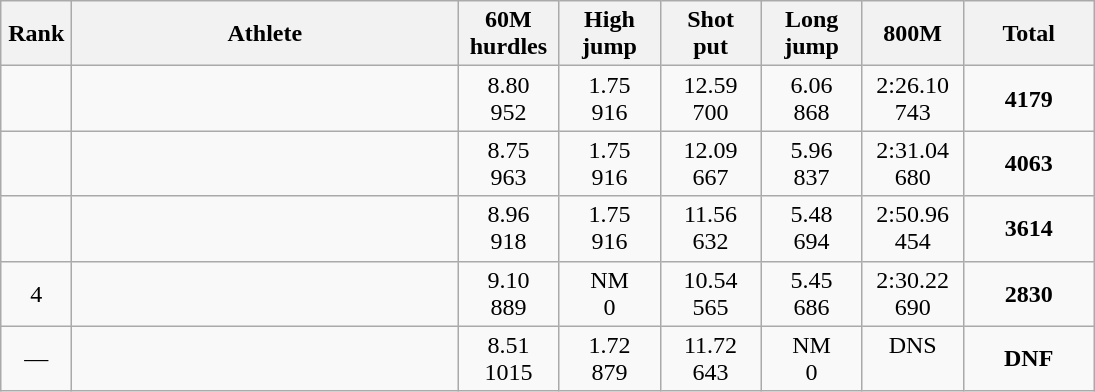<table class=wikitable style="text-align:center">
<tr>
<th width=40>Rank</th>
<th width=250>Athlete</th>
<th width=60>60M<br> hurdles</th>
<th width=60>High<br> jump</th>
<th width=60>Shot<br> put</th>
<th width=60>Long<br> jump</th>
<th width=60>800M</th>
<th width=80>Total</th>
</tr>
<tr>
<td></td>
<td align=left></td>
<td>8.80<br>952</td>
<td>1.75<br>916</td>
<td>12.59<br>700</td>
<td>6.06<br>868</td>
<td>2:26.10<br>743</td>
<td><strong>4179</strong></td>
</tr>
<tr>
<td></td>
<td align=left></td>
<td>8.75<br>963</td>
<td>1.75<br>916</td>
<td>12.09<br>667</td>
<td>5.96<br>837</td>
<td>2:31.04<br>680</td>
<td><strong>4063</strong></td>
</tr>
<tr>
<td></td>
<td align=left></td>
<td>8.96<br>918</td>
<td>1.75<br>916</td>
<td>11.56<br>632</td>
<td>5.48<br>694</td>
<td>2:50.96<br>454</td>
<td><strong>3614</strong></td>
</tr>
<tr>
<td>4</td>
<td align=left></td>
<td>9.10<br>889</td>
<td>NM<br>0</td>
<td>10.54<br>565</td>
<td>5.45<br>686</td>
<td>2:30.22<br>690</td>
<td><strong>2830</strong></td>
</tr>
<tr>
<td>—</td>
<td align=left></td>
<td>8.51<br>1015</td>
<td>1.72<br>879</td>
<td>11.72<br>643</td>
<td>NM<br>0</td>
<td>DNS<br> </td>
<td><strong>DNF</strong></td>
</tr>
</table>
